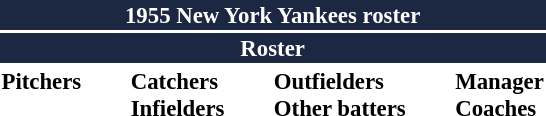<table class="toccolours" style="font-size: 95%;">
<tr>
<th colspan="10" style="background-color: #1c2841; color: white; text-align: center;">1955 New York Yankees roster</th>
</tr>
<tr>
<td colspan="10" style="background-color: #1c2841; color: white; text-align: center;"><strong>Roster</strong></td>
</tr>
<tr>
<td valign="top"><strong>Pitchers</strong><br>














</td>
<td width="25px"></td>
<td valign="top"><strong>Catchers</strong><br>



<strong>Infielders</strong>












</td>
<td width="25px"></td>
<td valign="top"><strong>Outfielders</strong><br>





<strong>Other batters</strong>
</td>
<td width="25px"></td>
<td valign="top"><strong>Manager</strong><br>
<strong>Coaches</strong>


</td>
</tr>
</table>
